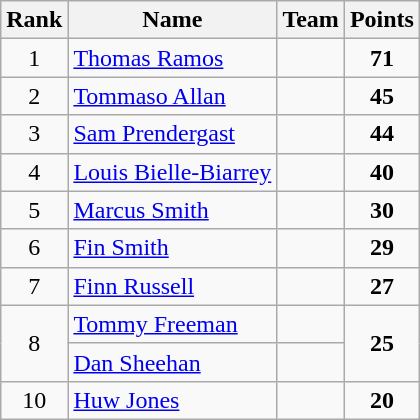<table class="wikitable" style="text-align:center">
<tr>
<th>Rank</th>
<th>Name</th>
<th>Team</th>
<th>Points</th>
</tr>
<tr>
<td>1</td>
<td align="left"><a href='#'>Thomas Ramos</a></td>
<td align="left"></td>
<td><strong>71</strong></td>
</tr>
<tr>
<td>2</td>
<td align="left"><a href='#'>Tommaso Allan</a></td>
<td align="left"></td>
<td><strong>45</strong></td>
</tr>
<tr>
<td>3</td>
<td align="left"><a href='#'>Sam Prendergast</a></td>
<td align="left"></td>
<td><strong>44</strong></td>
</tr>
<tr>
<td>4</td>
<td align="left"><a href='#'>Louis Bielle-Biarrey</a></td>
<td align="left"></td>
<td><strong>40</strong></td>
</tr>
<tr>
<td>5</td>
<td align="left"><a href='#'>Marcus Smith</a></td>
<td align="left"></td>
<td><strong>30</strong></td>
</tr>
<tr>
<td>6</td>
<td align="left"><a href='#'>Fin Smith</a></td>
<td align="left"></td>
<td><strong>29</strong></td>
</tr>
<tr>
<td>7</td>
<td align="left"><a href='#'>Finn Russell</a></td>
<td align="left"></td>
<td><strong>27</strong></td>
</tr>
<tr>
<td rowspan="2">8</td>
<td align="left"><a href='#'>Tommy Freeman</a></td>
<td align="left"></td>
<td rowspan="2"><strong>25</strong></td>
</tr>
<tr>
<td align="left"><a href='#'>Dan Sheehan</a></td>
<td align="left"></td>
</tr>
<tr>
<td>10</td>
<td align="left"><a href='#'>Huw Jones</a></td>
<td align="left"></td>
<td><strong>20</strong></td>
</tr>
</table>
